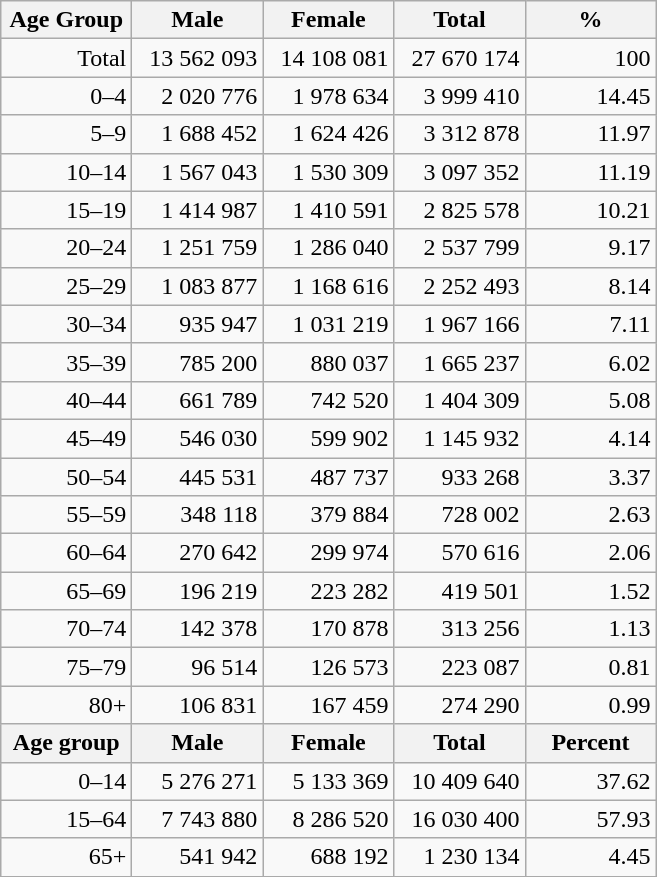<table class="wikitable">
<tr>
<th width="80pt">Age Group</th>
<th width="80pt">Male</th>
<th width="80pt">Female</th>
<th width="80pt">Total</th>
<th width="80pt">%</th>
</tr>
<tr>
<td align="right">Total</td>
<td align="right">13 562 093</td>
<td align="right">14 108 081</td>
<td align="right">27 670 174</td>
<td align="right">100</td>
</tr>
<tr>
<td align="right">0–4</td>
<td align="right">2 020 776</td>
<td align="right">1 978 634</td>
<td align="right">3 999 410</td>
<td align="right">14.45</td>
</tr>
<tr>
<td align="right">5–9</td>
<td align="right">1 688 452</td>
<td align="right">1 624 426</td>
<td align="right">3 312 878</td>
<td align="right">11.97</td>
</tr>
<tr>
<td align="right">10–14</td>
<td align="right">1 567 043</td>
<td align="right">1 530 309</td>
<td align="right">3 097 352</td>
<td align="right">11.19</td>
</tr>
<tr>
<td align="right">15–19</td>
<td align="right">1 414 987</td>
<td align="right">1 410 591</td>
<td align="right">2 825 578</td>
<td align="right">10.21</td>
</tr>
<tr>
<td align="right">20–24</td>
<td align="right">1 251 759</td>
<td align="right">1 286 040</td>
<td align="right">2 537 799</td>
<td align="right">9.17</td>
</tr>
<tr>
<td align="right">25–29</td>
<td align="right">1 083 877</td>
<td align="right">1 168 616</td>
<td align="right">2 252 493</td>
<td align="right">8.14</td>
</tr>
<tr>
<td align="right">30–34</td>
<td align="right">935 947</td>
<td align="right">1 031 219</td>
<td align="right">1 967 166</td>
<td align="right">7.11</td>
</tr>
<tr>
<td align="right">35–39</td>
<td align="right">785 200</td>
<td align="right">880 037</td>
<td align="right">1 665 237</td>
<td align="right">6.02</td>
</tr>
<tr>
<td align="right">40–44</td>
<td align="right">661 789</td>
<td align="right">742 520</td>
<td align="right">1 404 309</td>
<td align="right">5.08</td>
</tr>
<tr>
<td align="right">45–49</td>
<td align="right">546 030</td>
<td align="right">599 902</td>
<td align="right">1 145 932</td>
<td align="right">4.14</td>
</tr>
<tr>
<td align="right">50–54</td>
<td align="right">445 531</td>
<td align="right">487 737</td>
<td align="right">933 268</td>
<td align="right">3.37</td>
</tr>
<tr>
<td align="right">55–59</td>
<td align="right">348 118</td>
<td align="right">379 884</td>
<td align="right">728 002</td>
<td align="right">2.63</td>
</tr>
<tr>
<td align="right">60–64</td>
<td align="right">270 642</td>
<td align="right">299 974</td>
<td align="right">570 616</td>
<td align="right">2.06</td>
</tr>
<tr>
<td align="right">65–69</td>
<td align="right">196 219</td>
<td align="right">223 282</td>
<td align="right">419 501</td>
<td align="right">1.52</td>
</tr>
<tr>
<td align="right">70–74</td>
<td align="right">142 378</td>
<td align="right">170 878</td>
<td align="right">313 256</td>
<td align="right">1.13</td>
</tr>
<tr>
<td align="right">75–79</td>
<td align="right">96 514</td>
<td align="right">126 573</td>
<td align="right">223 087</td>
<td align="right">0.81</td>
</tr>
<tr>
<td align="right">80+</td>
<td align="right">106 831</td>
<td align="right">167 459</td>
<td align="right">274 290</td>
<td align="right">0.99</td>
</tr>
<tr>
<th width="50">Age group</th>
<th width="80pt">Male</th>
<th width="80">Female</th>
<th width="80">Total</th>
<th width="50">Percent</th>
</tr>
<tr>
<td align="right">0–14</td>
<td align="right">5 276 271</td>
<td align="right">5 133 369</td>
<td align="right">10 409 640</td>
<td align="right">37.62</td>
</tr>
<tr>
<td align="right">15–64</td>
<td align="right">7 743 880</td>
<td align="right">8 286 520</td>
<td align="right">16 030 400</td>
<td align="right">57.93</td>
</tr>
<tr>
<td align="right">65+</td>
<td align="right">541 942</td>
<td align="right">688 192</td>
<td align="right">1 230 134</td>
<td align="right">4.45</td>
</tr>
<tr>
</tr>
</table>
